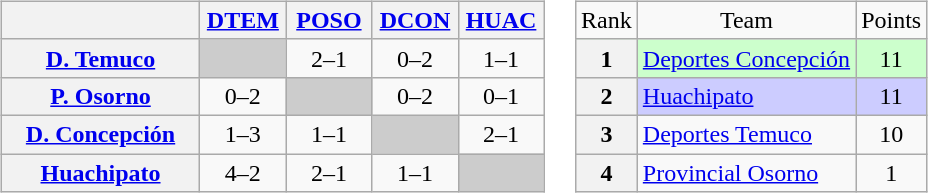<table>
<tr>
<td><br><table class="wikitable" style="text-align:center">
<tr>
<th width="125"> </th>
<th width="50"><a href='#'>DTEM</a></th>
<th width="50"><a href='#'>POSO</a></th>
<th width="50"><a href='#'>DCON</a></th>
<th width="50"><a href='#'>HUAC</a></th>
</tr>
<tr>
<th><a href='#'>D. Temuco</a></th>
<td bgcolor="#CCCCCC"></td>
<td>2–1</td>
<td>0–2</td>
<td>1–1</td>
</tr>
<tr>
<th><a href='#'>P. Osorno</a></th>
<td>0–2</td>
<td bgcolor="#CCCCCC"></td>
<td>0–2</td>
<td>0–1</td>
</tr>
<tr>
<th><a href='#'>D. Concepción</a></th>
<td>1–3</td>
<td>1–1</td>
<td bgcolor="#CCCCCC"></td>
<td>2–1</td>
</tr>
<tr>
<th><a href='#'>Huachipato</a></th>
<td>4–2</td>
<td>2–1</td>
<td>1–1</td>
<td bgcolor="#CCCCCC"></td>
</tr>
</table>
</td>
<td><br><table class="wikitable" style="text-align: center;">
<tr>
<td>Rank</td>
<td>Team</td>
<td>Points</td>
</tr>
<tr bgcolor="#ccffcc">
<th>1</th>
<td style="text-align: left;"><a href='#'>Deportes Concepción</a></td>
<td>11</td>
</tr>
<tr bgcolor=#ccccff>
<th>2</th>
<td style="text-align: left;"><a href='#'>Huachipato</a></td>
<td>11</td>
</tr>
<tr>
<th>3</th>
<td style="text-align: left;"><a href='#'>Deportes Temuco</a></td>
<td>10</td>
</tr>
<tr>
<th>4</th>
<td style="text-align: left;"><a href='#'>Provincial Osorno</a></td>
<td>1</td>
</tr>
</table>
</td>
</tr>
</table>
